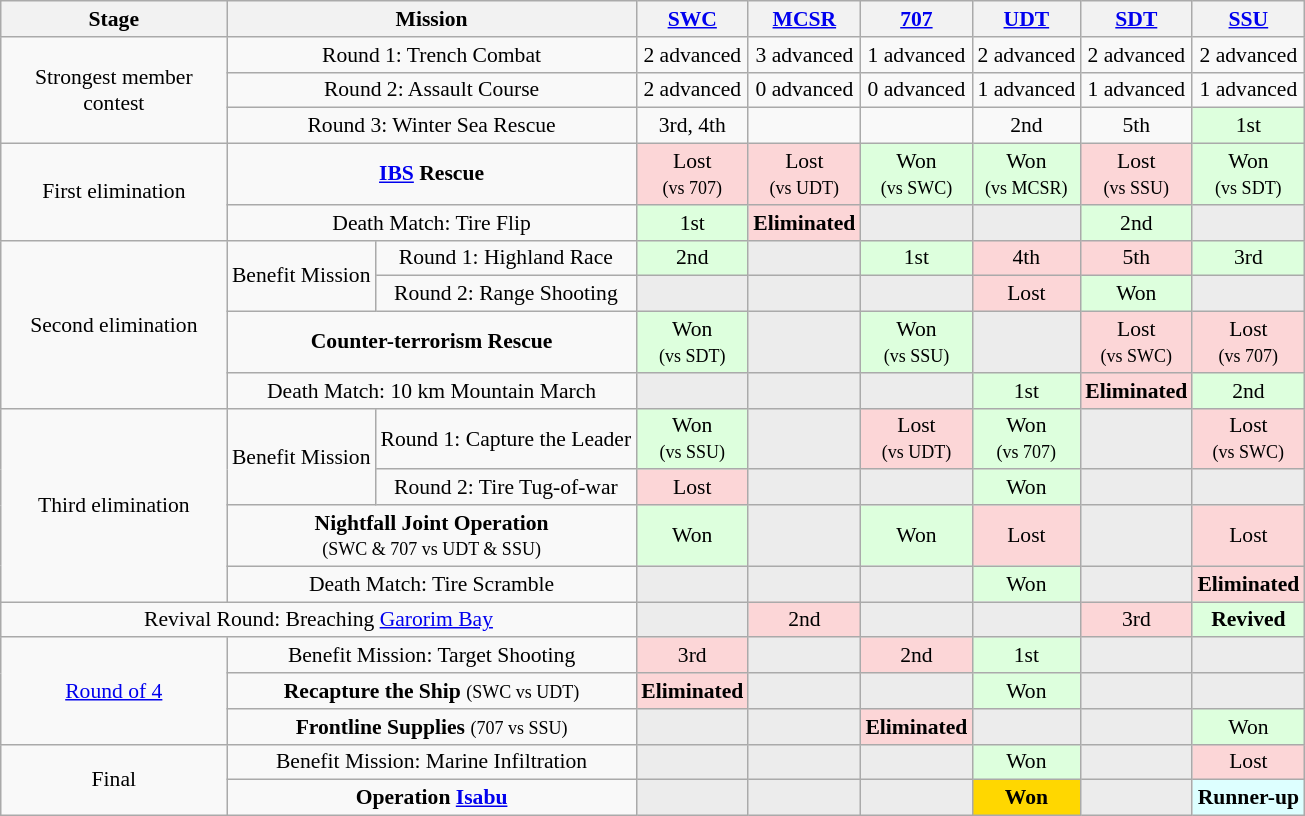<table class="wikitable mw-collapsible mw-collapsed" style="font-size:90%; text-align:center;">
<tr>
<th style=max-width:4em>Stage</th>
<th colspan="2">Mission</th>
<th><a href='#'>SWC</a></th>
<th><a href='#'>MCSR</a></th>
<th><a href='#'>707</a></th>
<th><a href='#'>UDT</a></th>
<th><a href='#'>SDT</a></th>
<th><a href='#'>SSU</a></th>
</tr>
<tr>
<td rowspan="3" style="max-width:10em">Strongest member contest</td>
<td colspan="2">Round 1: Trench Combat</td>
<td>2 advanced</td>
<td>3 advanced</td>
<td>1 advanced</td>
<td>2 advanced</td>
<td>2 advanced</td>
<td>2 advanced</td>
</tr>
<tr>
<td colspan="2">Round 2: Assault Course</td>
<td>2 advanced</td>
<td>0 advanced</td>
<td>0 advanced</td>
<td>1 advanced</td>
<td>1 advanced</td>
<td>1 advanced</td>
</tr>
<tr>
<td colspan="2">Round 3: Winter Sea Rescue</td>
<td>3rd, 4th</td>
<td></td>
<td></td>
<td>2nd</td>
<td>5th</td>
<td bgcolor="#DFD">1st</td>
</tr>
<tr>
<td rowspan="2">First elimination</td>
<td colspan="2"><strong><a href='#'>IBS</a> Rescue</strong></td>
<td bgcolor="#FCD6D7">Lost<br><small>(vs 707)</small></td>
<td bgcolor="#FCD6D7">Lost<br><small>(vs UDT)</small></td>
<td bgcolor="#DFD">Won<br><small>(vs SWC)</small></td>
<td bgcolor="#DFD">Won<br><small>(vs MCSR)</small></td>
<td bgcolor="#FCD6D7">Lost<br><small>(vs SSU)</small></td>
<td bgcolor="#DFD">Won<br><small>(vs SDT)</small></td>
</tr>
<tr>
<td colspan="2">Death Match: Tire Flip</td>
<td bgcolor="#DFD">1st</td>
<td bgcolor="#FCD6D7"><strong>Eliminated</strong></td>
<td bgcolor="#ECECEC"></td>
<td bgcolor="#ECECEC"></td>
<td bgcolor="#DFD">2nd</td>
<td bgcolor="#ECECEC"></td>
</tr>
<tr>
<td rowspan="4">Second elimination</td>
<td rowspan="2">Benefit Mission</td>
<td>Round 1: Highland Race</td>
<td bgcolor="#DFD">2nd</td>
<td bgcolor="#ECECEC"></td>
<td bgcolor="#DFD">1st</td>
<td bgcolor="#FCD6D7">4th</td>
<td bgcolor="#FCD6D7">5th</td>
<td bgcolor="#DFD">3rd</td>
</tr>
<tr>
<td>Round 2: Range Shooting</td>
<td bgcolor="#ECECEC"></td>
<td bgcolor="#ECECEC"></td>
<td bgcolor="#ECECEC"></td>
<td bgcolor="#FCD6D7">Lost</td>
<td bgcolor="#DFD">Won</td>
<td bgcolor="#ECECEC"></td>
</tr>
<tr>
<td colspan="2"><strong>Counter-terrorism Rescue</strong></td>
<td bgcolor="#DFD">Won<br><small>(vs SDT)</small></td>
<td bgcolor="#ECECEC"></td>
<td bgcolor="#DFD">Won<br><small>(vs SSU)</small></td>
<td bgcolor="#ECECEC"></td>
<td bgcolor="#FCD6D7">Lost<br><small>(vs SWC)</small></td>
<td bgcolor="#FCD6D7">Lost<br><small>(vs 707)</small></td>
</tr>
<tr>
<td colspan="2">Death Match: 10 km Mountain March</td>
<td bgcolor="#ECECEC"></td>
<td bgcolor="#ECECEC"></td>
<td bgcolor="#ECECEC"></td>
<td bgcolor="#DFD">1st</td>
<td bgcolor="#FCD6D7"><strong>Eliminated</strong></td>
<td bgcolor="#DFD">2nd</td>
</tr>
<tr>
<td rowspan="4">Third elimination</td>
<td rowspan="2">Benefit Mission</td>
<td>Round 1: Capture the Leader</td>
<td bgcolor="#DFD">Won<br><small>(vs SSU)</small></td>
<td bgcolor="#ECECEC"></td>
<td bgcolor="#FCD6D7">Lost<br><small>(vs UDT)</small></td>
<td bgcolor="#DFD">Won<br><small>(vs 707)</small></td>
<td bgcolor="#ECECEC"></td>
<td bgcolor="#FCD6D7">Lost<br><small>(vs SWC)</small></td>
</tr>
<tr>
<td>Round 2: Tire Tug-of-war</td>
<td bgcolor="#FCD6D7">Lost</td>
<td bgcolor="#ECECEC"></td>
<td bgcolor="#ECECEC"></td>
<td bgcolor="#DFD">Won</td>
<td bgcolor="#ECECEC"></td>
<td bgcolor="#ECECEC"></td>
</tr>
<tr>
<td colspan="2"><strong>Nightfall Joint Operation</strong><br><small>(SWC & 707 vs UDT & SSU)</small></td>
<td bgcolor="#DFD">Won</td>
<td bgcolor="#ECECEC"></td>
<td bgcolor="#DFD">Won</td>
<td bgcolor="#FCD6D7">Lost</td>
<td bgcolor="#ECECEC"></td>
<td bgcolor="#FCD6D7">Lost</td>
</tr>
<tr>
<td colspan="2">Death Match: Tire Scramble</td>
<td bgcolor="#ECECEC"></td>
<td bgcolor="#ECECEC"></td>
<td bgcolor="#ECECEC"></td>
<td bgcolor="#DFD">Won</td>
<td bgcolor="#ECECEC"></td>
<td bgcolor="#FCD6D7"><strong>Eliminated</strong></td>
</tr>
<tr>
<td colspan="3">Revival Round: Breaching <a href='#'>Garorim Bay</a></td>
<td bgcolor="#ECECEC"></td>
<td bgcolor="#FCD6D7">2nd</td>
<td bgcolor="#ECECEC"></td>
<td bgcolor="#ECECEC"></td>
<td bgcolor="#FCD6D7">3rd</td>
<td bgcolor="#DFD"><strong>Revived</strong></td>
</tr>
<tr>
<td rowspan="3"><a href='#'>Round of 4</a></td>
<td colspan="2">Benefit Mission: Target Shooting</td>
<td bgcolor="#FCD6D7">3rd</td>
<td bgcolor="#ECECEC"></td>
<td bgcolor="#FCD6D7">2nd</td>
<td bgcolor="#DFD">1st</td>
<td bgcolor="#ECECEC"></td>
<td bgcolor="#ECECEC"></td>
</tr>
<tr>
<td colspan="2"><strong>Recapture the Ship</strong> <small>(SWC vs UDT)</small></td>
<td bgcolor="#FCD6D7"><strong>Eliminated</strong></td>
<td bgcolor="#ECECEC"></td>
<td bgcolor="#ECECEC"></td>
<td bgcolor="#DFD">Won</td>
<td bgcolor="#ECECEC"></td>
<td bgcolor="#ECECEC"></td>
</tr>
<tr>
<td colspan="2"><strong>Frontline Supplies</strong> <small>(707 vs SSU)</small></td>
<td bgcolor="#ECECEC"></td>
<td bgcolor="#ECECEC"></td>
<td bgcolor="#FCD6D7"><strong>Eliminated</strong></td>
<td bgcolor="#ECECEC"></td>
<td bgcolor="#ECECEC"></td>
<td bgcolor="#DFD">Won</td>
</tr>
<tr>
<td rowspan="2">Final</td>
<td colspan="2">Benefit Mission: Marine Infiltration</td>
<td bgcolor="#ECECEC"></td>
<td bgcolor="#ECECEC"></td>
<td bgcolor="#ECECEC"></td>
<td bgcolor="#DFD">Won</td>
<td bgcolor="#ECECEC"></td>
<td bgcolor="#FCD6D7">Lost</td>
</tr>
<tr>
<td colspan="2"><strong>Operation <a href='#'>Isabu</a></strong></td>
<td bgcolor="#ECECEC"></td>
<td bgcolor="#ECECEC"></td>
<td bgcolor="#ECECEC"></td>
<td bgcolor="gold"><strong>Won</strong></td>
<td bgcolor="#ECECEC"></td>
<td bgcolor="#DFF"><strong>Runner-up</strong></td>
</tr>
</table>
